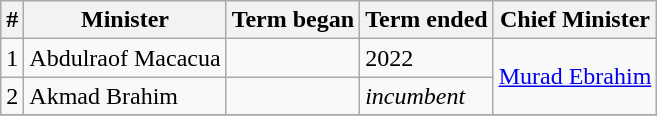<table class="wikitable">
<tr>
<th>#</th>
<th>Minister</th>
<th>Term began</th>
<th>Term ended</th>
<th>Chief Minister</th>
</tr>
<tr>
<td>1</td>
<td>Abdulraof Macacua</td>
<td></td>
<td>2022</td>
<td rowspan=2><a href='#'>Murad Ebrahim</a></td>
</tr>
<tr>
<td>2</td>
<td>Akmad Brahim</td>
<td></td>
<td><em>incumbent</em></td>
</tr>
<tr>
</tr>
</table>
